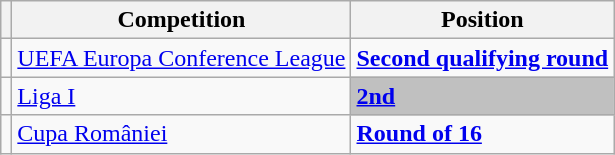<table class="wikitable">
<tr>
<th></th>
<th>Competition</th>
<th>Position</th>
</tr>
<tr>
<td></td>
<td><a href='#'>UEFA Europa Conference League</a></td>
<td><strong><a href='#'>Second qualifying round</a></strong></td>
</tr>
<tr>
<td></td>
<td><a href='#'>Liga I</a></td>
<td style="background:silver;"><strong><a href='#'>2nd</a></strong></td>
</tr>
<tr>
<td></td>
<td><a href='#'>Cupa României</a></td>
<td><strong><a href='#'>Round of 16</a></strong></td>
</tr>
</table>
